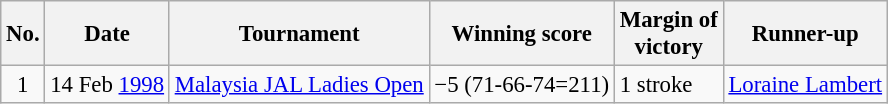<table class="wikitable" style="font-size:95%;">
<tr>
<th>No.</th>
<th>Date</th>
<th>Tournament</th>
<th>Winning score</th>
<th>Margin of<br>victory</th>
<th>Runner-up</th>
</tr>
<tr>
<td align=center>1</td>
<td align=right>14 Feb <a href='#'>1998</a></td>
<td><a href='#'>Malaysia JAL Ladies Open</a></td>
<td>−5 (71-66-74=211)</td>
<td>1 stroke</td>
<td> <a href='#'>Loraine Lambert</a></td>
</tr>
</table>
